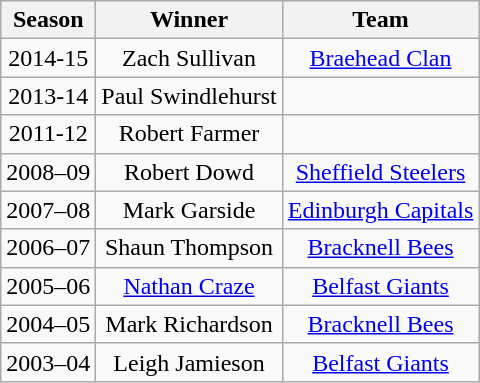<table class="wikitable" style="text-align: center">
<tr>
<th>Season</th>
<th>Winner</th>
<th>Team</th>
</tr>
<tr>
<td>2014-15</td>
<td>Zach Sullivan</td>
<td><a href='#'>Braehead Clan</a></td>
</tr>
<tr>
<td>2013-14</td>
<td>Paul Swindlehurst</td>
<td></td>
</tr>
<tr>
<td>2011-12</td>
<td>Robert Farmer</td>
<td></td>
</tr>
<tr>
<td>2008–09</td>
<td>Robert Dowd</td>
<td><a href='#'>Sheffield Steelers</a></td>
</tr>
<tr>
<td>2007–08</td>
<td>Mark Garside</td>
<td><a href='#'>Edinburgh Capitals</a></td>
</tr>
<tr>
<td>2006–07</td>
<td>Shaun Thompson</td>
<td><a href='#'>Bracknell Bees</a></td>
</tr>
<tr>
<td>2005–06</td>
<td><a href='#'>Nathan Craze</a></td>
<td><a href='#'>Belfast Giants</a></td>
</tr>
<tr>
<td>2004–05</td>
<td>Mark Richardson</td>
<td><a href='#'>Bracknell Bees</a></td>
</tr>
<tr>
<td>2003–04</td>
<td>Leigh Jamieson</td>
<td><a href='#'>Belfast Giants</a></td>
</tr>
</table>
